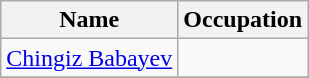<table class="wikitable">
<tr>
<th>Name</th>
<th>Occupation</th>
</tr>
<tr>
<td><a href='#'>Chingiz Babayev</a></td>
<td></td>
</tr>
<tr>
</tr>
</table>
